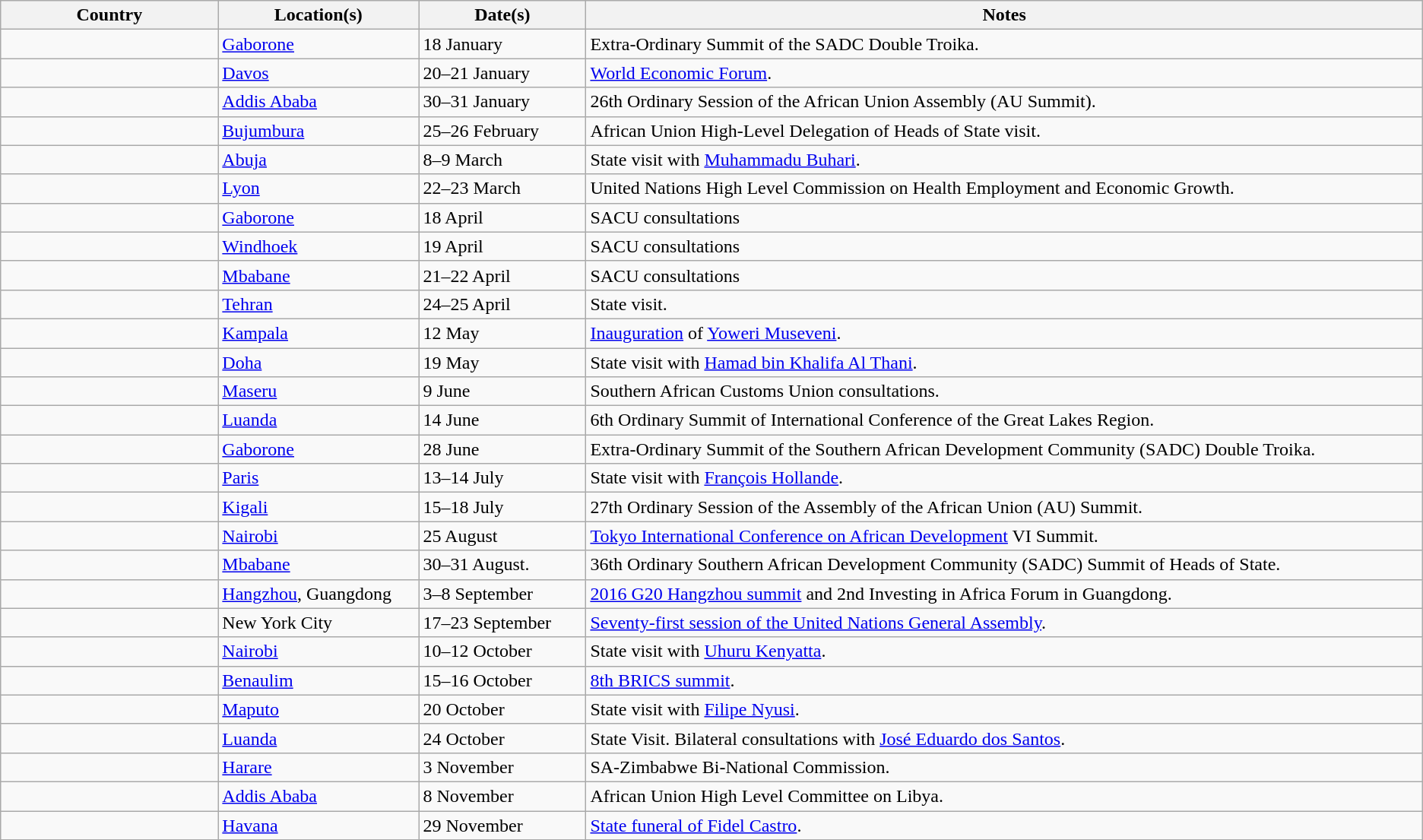<table class="wikitable sortable">
<tr>
<th style="width: 13%;">Country</th>
<th style="width: 12%;">Location(s)</th>
<th style="width: 10%; ">Date(s)</th>
<th style="width: 50%;">Notes</th>
</tr>
<tr>
<td></td>
<td><a href='#'>Gaborone</a></td>
<td>18 January</td>
<td>Extra-Ordinary Summit of the SADC Double Troika.</td>
</tr>
<tr>
<td></td>
<td><a href='#'>Davos</a></td>
<td>20–21 January</td>
<td><a href='#'>World Economic Forum</a>.</td>
</tr>
<tr>
<td></td>
<td><a href='#'>Addis Ababa</a></td>
<td>30–31 January</td>
<td>26th Ordinary Session of the African Union Assembly (AU Summit).</td>
</tr>
<tr>
<td></td>
<td><a href='#'>Bujumbura</a></td>
<td>25–26 February</td>
<td>African Union High-Level Delegation of Heads of State visit.</td>
</tr>
<tr>
<td></td>
<td><a href='#'>Abuja</a></td>
<td>8–9 March</td>
<td>State visit with <a href='#'>Muhammadu Buhari</a>.</td>
</tr>
<tr>
<td></td>
<td><a href='#'>Lyon</a></td>
<td>22–23 March</td>
<td>United Nations High Level Commission on Health Employment and Economic Growth.</td>
</tr>
<tr>
<td></td>
<td><a href='#'>Gaborone</a></td>
<td>18 April</td>
<td>SACU consultations</td>
</tr>
<tr>
<td></td>
<td><a href='#'>Windhoek</a></td>
<td>19 April</td>
<td>SACU consultations</td>
</tr>
<tr>
<td></td>
<td><a href='#'>Mbabane</a></td>
<td>21–22 April</td>
<td>SACU consultations</td>
</tr>
<tr>
<td></td>
<td><a href='#'>Tehran</a></td>
<td>24–25 April</td>
<td>State visit.</td>
</tr>
<tr>
<td></td>
<td><a href='#'>Kampala</a></td>
<td>12 May</td>
<td><a href='#'>Inauguration</a> of <a href='#'>Yoweri Museveni</a>.</td>
</tr>
<tr>
<td></td>
<td><a href='#'>Doha</a></td>
<td>19 May</td>
<td>State visit with <a href='#'>Hamad bin Khalifa Al Thani</a>.</td>
</tr>
<tr>
<td></td>
<td><a href='#'>Maseru</a></td>
<td>9 June</td>
<td>Southern African Customs Union consultations.</td>
</tr>
<tr>
<td></td>
<td><a href='#'>Luanda</a></td>
<td>14 June</td>
<td>6th Ordinary Summit of International Conference of the Great Lakes Region.</td>
</tr>
<tr>
<td></td>
<td><a href='#'>Gaborone</a></td>
<td>28 June</td>
<td>Extra-Ordinary Summit of the Southern African Development Community (SADC) Double Troika.</td>
</tr>
<tr>
<td></td>
<td><a href='#'>Paris</a></td>
<td>13–14 July</td>
<td>State visit with <a href='#'>François Hollande</a>.</td>
</tr>
<tr>
<td></td>
<td><a href='#'>Kigali</a></td>
<td>15–18 July</td>
<td>27th Ordinary Session of the Assembly of the African Union (AU) Summit.</td>
</tr>
<tr>
<td></td>
<td><a href='#'>Nairobi</a></td>
<td>25 August</td>
<td><a href='#'>Tokyo International Conference on African Development</a> VI Summit.</td>
</tr>
<tr>
<td></td>
<td><a href='#'>Mbabane</a></td>
<td>30–31 August.</td>
<td>36th Ordinary Southern African Development Community (SADC) Summit of Heads of State.</td>
</tr>
<tr>
<td></td>
<td><a href='#'>Hangzhou</a>, Guangdong</td>
<td>3–8 September</td>
<td><a href='#'>2016 G20 Hangzhou summit</a> and 2nd Investing in Africa Forum in Guangdong.</td>
</tr>
<tr>
<td></td>
<td>New York City</td>
<td>17–23 September</td>
<td><a href='#'>Seventy-first session of the United Nations General Assembly</a>.</td>
</tr>
<tr>
<td></td>
<td><a href='#'>Nairobi</a></td>
<td>10–12 October</td>
<td>State visit with <a href='#'>Uhuru Kenyatta</a>.</td>
</tr>
<tr>
<td></td>
<td><a href='#'>Benaulim</a></td>
<td>15–16 October</td>
<td><a href='#'>8th BRICS summit</a>.</td>
</tr>
<tr>
<td></td>
<td><a href='#'>Maputo</a></td>
<td>20 October</td>
<td>State visit with <a href='#'>Filipe Nyusi</a>.</td>
</tr>
<tr>
<td></td>
<td><a href='#'>Luanda</a></td>
<td>24 October</td>
<td>State Visit. Bilateral consultations with <a href='#'>José Eduardo dos Santos</a>.</td>
</tr>
<tr>
<td></td>
<td><a href='#'>Harare</a></td>
<td>3 November</td>
<td>SA-Zimbabwe Bi-National Commission.</td>
</tr>
<tr>
<td></td>
<td><a href='#'>Addis Ababa</a></td>
<td>8 November</td>
<td>African Union High Level Committee on Libya.</td>
</tr>
<tr>
<td></td>
<td><a href='#'>Havana</a></td>
<td>29 November</td>
<td><a href='#'>State funeral of Fidel Castro</a>.</td>
</tr>
</table>
